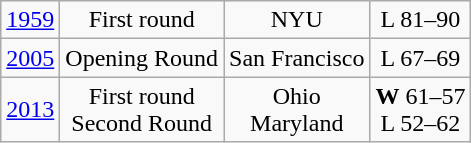<table class="wikitable">
<tr align="center">
<td><a href='#'>1959</a></td>
<td>First round</td>
<td>NYU</td>
<td>L 81–90</td>
</tr>
<tr align="center">
<td><a href='#'>2005</a></td>
<td>Opening Round</td>
<td>San Francisco</td>
<td>L 67–69</td>
</tr>
<tr align="center">
<td><a href='#'>2013</a></td>
<td>First round<br>Second Round</td>
<td>Ohio<br>Maryland</td>
<td><strong>W</strong> 61–57<br>L 52–62</td>
</tr>
</table>
